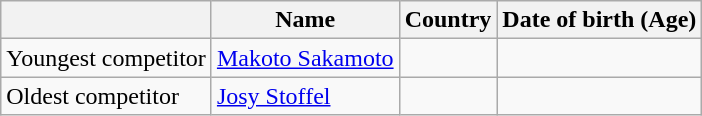<table class="wikitable sortable">
<tr>
<th></th>
<th>Name</th>
<th>Country</th>
<th>Date of birth (Age)</th>
</tr>
<tr>
<td>Youngest competitor</td>
<td><a href='#'>Makoto Sakamoto</a></td>
<td></td>
<td></td>
</tr>
<tr>
<td>Oldest competitor</td>
<td><a href='#'>Josy Stoffel</a></td>
<td></td>
<td></td>
</tr>
</table>
